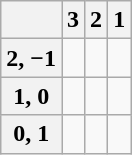<table class="wikitable">
<tr ---- valign="center">
<th></th>
<th>3</th>
<th>2</th>
<th>1</th>
</tr>
<tr ---- valign="center"  align="center">
<th>2, −1</th>
<td></td>
<td></td>
<td></td>
</tr>
<tr ---- valign="center"  align="center">
<th>1, 0</th>
<td></td>
<td></td>
<td></td>
</tr>
<tr ---- valign="center"  align="center">
<th>0, 1</th>
<td></td>
<td></td>
<td></td>
</tr>
</table>
